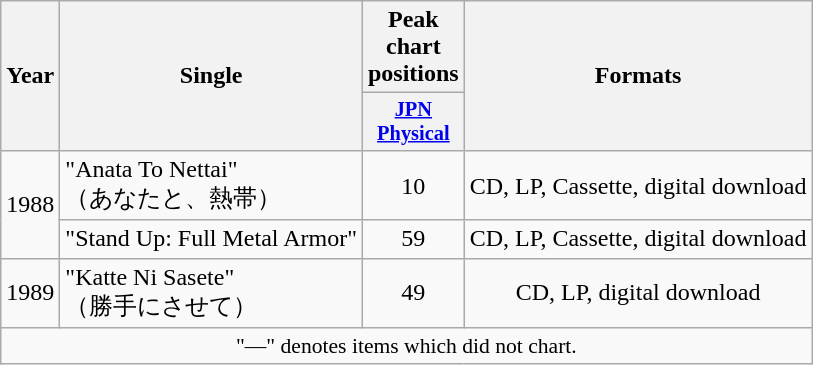<table class="wikitable plainrowheaders" style="text-align:center;">
<tr>
<th scope="col" rowspan="2">Year</th>
<th scope="col" rowspan="2">Single</th>
<th scope="col" rowspan="1">Peak chart positions</th>
<th scope="col" rowspan="2">Formats</th>
</tr>
<tr>
<th scope="col" style="width:2.5em;font-size:85%;"><a href='#'>JPN<br>Physical</a><br></th>
</tr>
<tr>
<td rowspan="2">1988</td>
<td style="text-align:left;">"Anata To Nettai"<br>（あなたと、熱帯）</td>
<td>10</td>
<td>CD, LP, Cassette, digital download</td>
</tr>
<tr>
<td style="text-align:left;">"Stand Up: Full Metal Armor"<br></td>
<td>59</td>
<td>CD, LP, Cassette, digital download</td>
</tr>
<tr>
<td rowspan="1">1989</td>
<td style="text-align:left;">"Katte Ni Sasete"<br>（勝手にさせて）</td>
<td>49</td>
<td>CD, LP, digital download</td>
</tr>
<tr>
<td colspan="11" align="center" style="font-size:90%;">"—" denotes items which did not chart.</td>
</tr>
</table>
